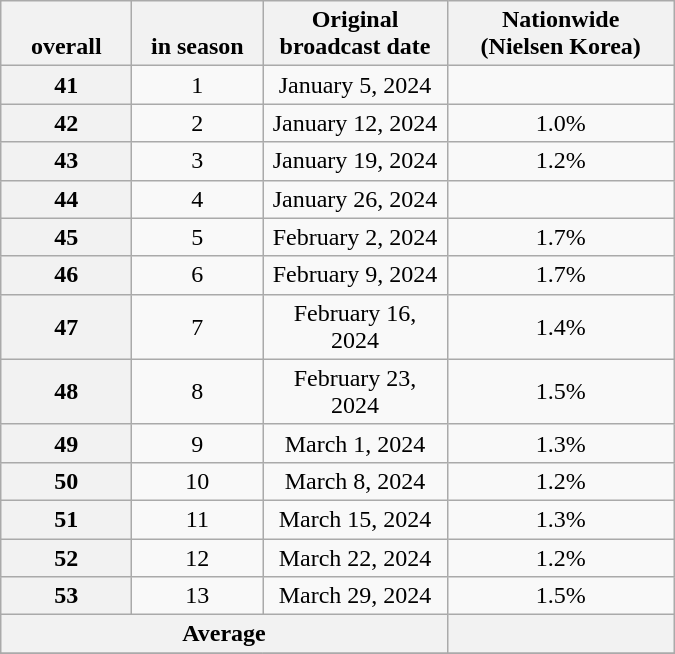<table class="wikitable" style="width:450px; text-align:center">
<tr>
<th scope="col" style="width:5em"><br>overall</th>
<th scope="col" style="width:5em"><br>in season</th>
<th scope="col">Original broadcast date</th>
<th scope="col" style="width:9em">Nationwide<br>(Nielsen Korea)</th>
</tr>
<tr>
<th>41</th>
<td>1</td>
<td>January 5, 2024</td>
<td><strong></strong></td>
</tr>
<tr>
<th>42</th>
<td>2</td>
<td>January 12, 2024</td>
<td>1.0%</td>
</tr>
<tr>
<th>43</th>
<td>3</td>
<td>January 19, 2024</td>
<td>1.2%</td>
</tr>
<tr>
<th>44</th>
<td>4</td>
<td>January 26, 2024</td>
<td><strong></strong></td>
</tr>
<tr>
<th>45</th>
<td>5</td>
<td>February 2, 2024</td>
<td>1.7%</td>
</tr>
<tr>
<th>46</th>
<td>6</td>
<td>February 9, 2024</td>
<td>1.7%</td>
</tr>
<tr>
<th>47</th>
<td>7</td>
<td>February 16, 2024</td>
<td>1.4%</td>
</tr>
<tr>
<th>48</th>
<td>8</td>
<td>February 23, 2024</td>
<td>1.5%</td>
</tr>
<tr>
<th>49</th>
<td>9</td>
<td>March 1, 2024</td>
<td>1.3%</td>
</tr>
<tr>
<th>50</th>
<td>10</td>
<td>March 8, 2024</td>
<td>1.2%</td>
</tr>
<tr>
<th>51</th>
<td>11</td>
<td>March 15, 2024</td>
<td>1.3%</td>
</tr>
<tr>
<th>52</th>
<td>12</td>
<td>March 22, 2024</td>
<td>1.2%</td>
</tr>
<tr>
<th>53</th>
<td>13</td>
<td>March 29, 2024</td>
<td>1.5%</td>
</tr>
<tr>
<th scope="col" colspan="3">Average</th>
<th scope="col"></th>
</tr>
<tr>
</tr>
</table>
